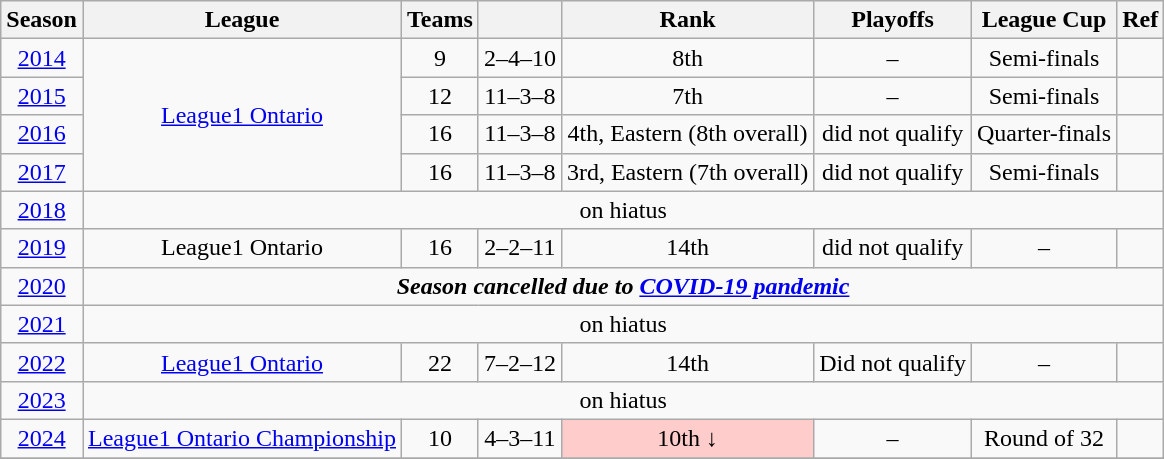<table class="wikitable" style="text-align: center;">
<tr>
<th>Season</th>
<th>League</th>
<th>Teams</th>
<th></th>
<th>Rank</th>
<th>Playoffs</th>
<th>League Cup</th>
<th>Ref</th>
</tr>
<tr>
<td><a href='#'>2014</a></td>
<td rowspan="4"><a href='#'>League1 Ontario</a></td>
<td>9</td>
<td>2–4–10</td>
<td>8th</td>
<td>–</td>
<td>Semi-finals</td>
<td></td>
</tr>
<tr>
<td><a href='#'>2015</a></td>
<td>12</td>
<td>11–3–8</td>
<td>7th</td>
<td>–</td>
<td>Semi-finals</td>
<td></td>
</tr>
<tr>
<td><a href='#'>2016</a></td>
<td>16</td>
<td>11–3–8</td>
<td>4th, Eastern (8th overall)</td>
<td>did not qualify</td>
<td>Quarter-finals</td>
<td></td>
</tr>
<tr>
<td><a href='#'>2017</a></td>
<td>16</td>
<td>11–3–8</td>
<td>3rd, Eastern (7th overall)</td>
<td>did not qualify</td>
<td>Semi-finals</td>
<td></td>
</tr>
<tr>
<td><a href='#'>2018</a></td>
<td colspan="7">on hiatus</td>
</tr>
<tr>
<td><a href='#'>2019</a></td>
<td>League1 Ontario</td>
<td>16</td>
<td>2–2–11</td>
<td>14th</td>
<td>did not qualify</td>
<td>–</td>
<td></td>
</tr>
<tr>
<td><a href='#'>2020</a></td>
<td colspan="7"><strong><em>Season cancelled due to <a href='#'>COVID-19 pandemic</a></em></strong></td>
</tr>
<tr>
<td><a href='#'>2021</a></td>
<td colspan="7">on hiatus</td>
</tr>
<tr>
<td><a href='#'>2022</a></td>
<td rowspan="1"><a href='#'>League1 Ontario</a></td>
<td>22</td>
<td>7–2–12</td>
<td>14th</td>
<td>Did not qualify</td>
<td>–</td>
<td></td>
</tr>
<tr>
<td><a href='#'>2023</a></td>
<td colspan="7">on hiatus</td>
</tr>
<tr>
<td><a href='#'>2024</a></td>
<td><a href='#'>League1 Ontario Championship</a></td>
<td>10</td>
<td>4–3–11</td>
<td style="background:#ffcccc">10th ↓</td>
<td>–</td>
<td>Round of 32</td>
<td></td>
</tr>
<tr>
</tr>
</table>
